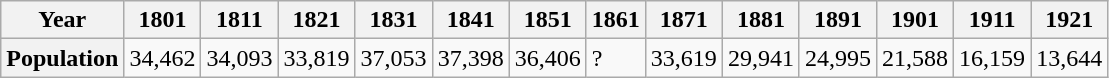<table class="wikitable">
<tr>
<th>Year</th>
<th>1801</th>
<th>1811</th>
<th>1821</th>
<th>1831</th>
<th>1841</th>
<th>1851</th>
<th>1861</th>
<th>1871</th>
<th>1881</th>
<th>1891</th>
<th>1901</th>
<th>1911</th>
<th>1921</th>
</tr>
<tr>
<th>Population</th>
<td>34,462</td>
<td>34,093</td>
<td>33,819</td>
<td>37,053</td>
<td>37,398</td>
<td>36,406</td>
<td>?</td>
<td>33,619</td>
<td>29,941</td>
<td>24,995</td>
<td>21,588</td>
<td>16,159</td>
<td>13,644</td>
</tr>
</table>
